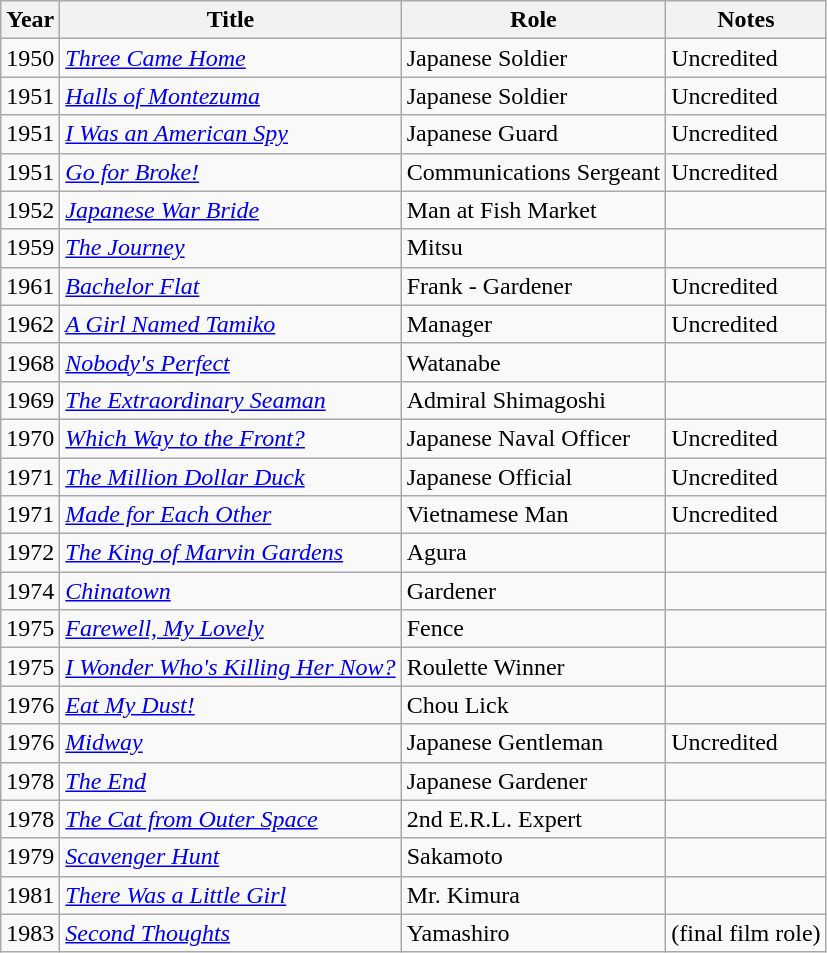<table class="wikitable">
<tr>
<th>Year</th>
<th>Title</th>
<th>Role</th>
<th>Notes</th>
</tr>
<tr>
<td>1950</td>
<td><em><a href='#'>Three Came Home</a></em></td>
<td>Japanese Soldier</td>
<td>Uncredited</td>
</tr>
<tr>
<td>1951</td>
<td><em><a href='#'>Halls of Montezuma</a></em></td>
<td>Japanese Soldier</td>
<td>Uncredited</td>
</tr>
<tr>
<td>1951</td>
<td><em><a href='#'>I Was an American Spy</a></em></td>
<td>Japanese Guard</td>
<td>Uncredited</td>
</tr>
<tr>
<td>1951</td>
<td><em><a href='#'>Go for Broke!</a></em></td>
<td>Communications Sergeant</td>
<td>Uncredited</td>
</tr>
<tr>
<td>1952</td>
<td><em><a href='#'>Japanese War Bride</a></em></td>
<td>Man at Fish Market</td>
<td></td>
</tr>
<tr>
<td>1959</td>
<td><em><a href='#'>The Journey</a></em></td>
<td>Mitsu</td>
<td></td>
</tr>
<tr>
<td>1961</td>
<td><em><a href='#'>Bachelor Flat</a></em></td>
<td>Frank - Gardener</td>
<td>Uncredited</td>
</tr>
<tr>
<td>1962</td>
<td><em><a href='#'>A Girl Named Tamiko</a></em></td>
<td>Manager</td>
<td>Uncredited</td>
</tr>
<tr>
<td>1968</td>
<td><em><a href='#'>Nobody's Perfect</a></em></td>
<td>Watanabe</td>
<td></td>
</tr>
<tr>
<td>1969</td>
<td><em><a href='#'>The Extraordinary Seaman</a></em></td>
<td>Admiral Shimagoshi</td>
<td></td>
</tr>
<tr>
<td>1970</td>
<td><em><a href='#'>Which Way to the Front?</a></em></td>
<td>Japanese Naval Officer</td>
<td>Uncredited</td>
</tr>
<tr>
<td>1971</td>
<td><em><a href='#'>The Million Dollar Duck</a></em></td>
<td>Japanese Official</td>
<td>Uncredited</td>
</tr>
<tr>
<td>1971</td>
<td><em><a href='#'>Made for Each Other</a></em></td>
<td>Vietnamese Man</td>
<td>Uncredited</td>
</tr>
<tr>
<td>1972</td>
<td><em><a href='#'>The King of Marvin Gardens</a></em></td>
<td>Agura</td>
<td></td>
</tr>
<tr>
<td>1974</td>
<td><em><a href='#'>Chinatown</a></em></td>
<td>Gardener</td>
<td></td>
</tr>
<tr>
<td>1975</td>
<td><em><a href='#'>Farewell, My Lovely</a></em></td>
<td>Fence</td>
<td></td>
</tr>
<tr>
<td>1975</td>
<td><em><a href='#'>I Wonder Who's Killing Her Now?</a></em></td>
<td>Roulette Winner</td>
<td></td>
</tr>
<tr>
<td>1976</td>
<td><em><a href='#'>Eat My Dust!</a></em></td>
<td>Chou Lick</td>
<td></td>
</tr>
<tr>
<td>1976</td>
<td><em><a href='#'>Midway</a></em></td>
<td>Japanese Gentleman</td>
<td>Uncredited</td>
</tr>
<tr>
<td>1978</td>
<td><em><a href='#'>The End</a></em></td>
<td>Japanese Gardener</td>
<td></td>
</tr>
<tr>
<td>1978</td>
<td><em><a href='#'>The Cat from Outer Space</a></em></td>
<td>2nd E.R.L. Expert</td>
<td></td>
</tr>
<tr>
<td>1979</td>
<td><em><a href='#'>Scavenger Hunt</a></em></td>
<td>Sakamoto</td>
<td></td>
</tr>
<tr>
<td>1981</td>
<td><em><a href='#'>There Was a Little Girl</a></em></td>
<td>Mr. Kimura</td>
<td></td>
</tr>
<tr>
<td>1983</td>
<td><em><a href='#'>Second Thoughts</a></em></td>
<td>Yamashiro</td>
<td>(final film role)</td>
</tr>
</table>
